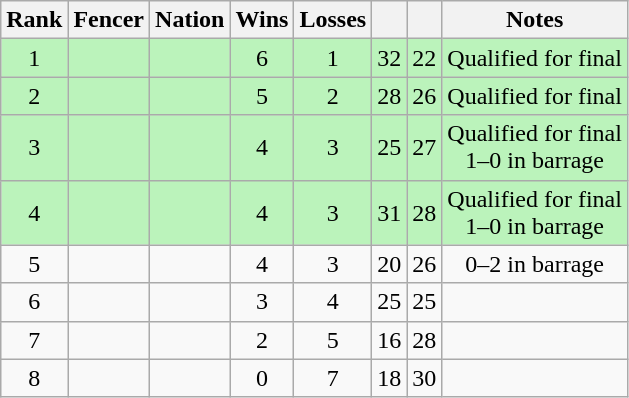<table class="wikitable sortable" style="text-align:center">
<tr>
<th>Rank</th>
<th>Fencer</th>
<th>Nation</th>
<th>Wins</th>
<th>Losses</th>
<th></th>
<th></th>
<th>Notes</th>
</tr>
<tr style="background:#bbf3bb;">
<td>1</td>
<td align=left></td>
<td align=left></td>
<td>6</td>
<td>1</td>
<td>32</td>
<td>22</td>
<td>Qualified for final</td>
</tr>
<tr style="background:#bbf3bb;">
<td>2</td>
<td align=left></td>
<td align=left></td>
<td>5</td>
<td>2</td>
<td>28</td>
<td>26</td>
<td>Qualified for final</td>
</tr>
<tr style="background:#bbf3bb;">
<td>3</td>
<td align=left></td>
<td align=left></td>
<td>4</td>
<td>3</td>
<td>25</td>
<td>27</td>
<td>Qualified for final<br>1–0 in barrage</td>
</tr>
<tr style="background:#bbf3bb;">
<td>4</td>
<td align=left></td>
<td align=left></td>
<td>4</td>
<td>3</td>
<td>31</td>
<td>28</td>
<td>Qualified for final<br>1–0 in barrage</td>
</tr>
<tr>
<td>5</td>
<td align=left></td>
<td align=left></td>
<td>4</td>
<td>3</td>
<td>20</td>
<td>26</td>
<td>0–2 in barrage</td>
</tr>
<tr>
<td>6</td>
<td align=left></td>
<td align=left></td>
<td>3</td>
<td>4</td>
<td>25</td>
<td>25</td>
<td></td>
</tr>
<tr>
<td>7</td>
<td align=left></td>
<td align=left></td>
<td>2</td>
<td>5</td>
<td>16</td>
<td>28</td>
<td></td>
</tr>
<tr>
<td>8</td>
<td align=left></td>
<td align=left></td>
<td>0</td>
<td>7</td>
<td>18</td>
<td>30</td>
<td></td>
</tr>
</table>
